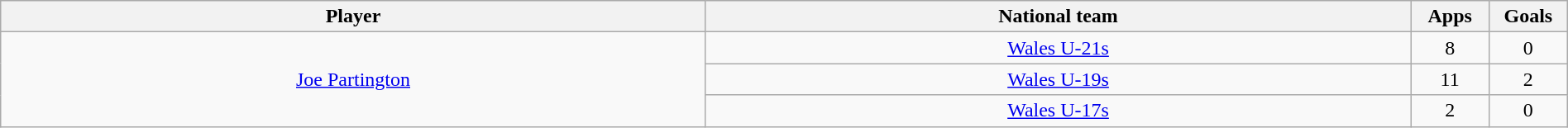<table class="wikitable" style="text-align:center" width=100%>
<tr>
<th width=45%>Player</th>
<th width=45%>National team</th>
<th width=5%>Apps</th>
<th width=5%>Goals</th>
</tr>
<tr>
<td rowspan="3"> <a href='#'>Joe Partington</a></td>
<td><a href='#'>Wales U-21s</a></td>
<td>8</td>
<td>0</td>
</tr>
<tr>
<td><a href='#'>Wales U-19s</a></td>
<td>11</td>
<td>2</td>
</tr>
<tr>
<td><a href='#'>Wales U-17s</a></td>
<td>2</td>
<td>0</td>
</tr>
</table>
